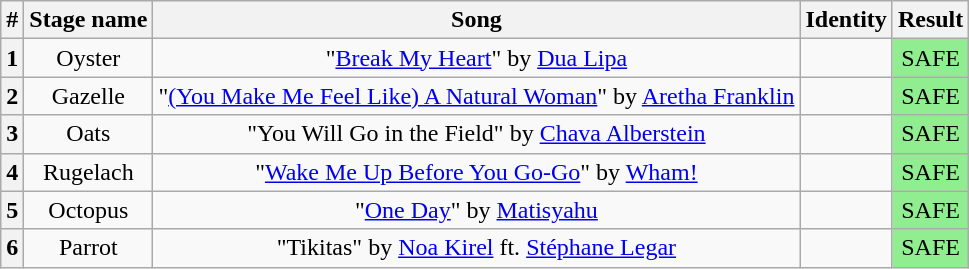<table class="wikitable plainrowheaders" style="text-align: center;">
<tr>
<th>#</th>
<th>Stage name</th>
<th>Song</th>
<th>Identity</th>
<th>Result</th>
</tr>
<tr>
<th>1</th>
<td>Oyster</td>
<td>"<a href='#'>Break My Heart</a>" by <a href='#'>Dua Lipa</a></td>
<td></td>
<td bgcolor="lightgreen">SAFE</td>
</tr>
<tr>
<th>2</th>
<td>Gazelle</td>
<td>"<a href='#'>(You Make Me Feel Like) A Natural Woman</a>" by <a href='#'>Aretha Franklin</a></td>
<td></td>
<td bgcolor="lightgreen">SAFE</td>
</tr>
<tr>
<th>3</th>
<td>Oats</td>
<td>"You Will Go in the Field" by <a href='#'>Chava Alberstein</a></td>
<td></td>
<td bgcolor="lightgreen">SAFE</td>
</tr>
<tr>
<th>4</th>
<td>Rugelach</td>
<td>"<a href='#'>Wake Me Up Before You Go-Go</a>" by <a href='#'>Wham!</a></td>
<td></td>
<td bgcolor="lightgreen">SAFE</td>
</tr>
<tr>
<th>5</th>
<td>Octopus</td>
<td>"<a href='#'>One Day</a>" by <a href='#'>Matisyahu</a></td>
<td></td>
<td bgcolor="lightgreen">SAFE</td>
</tr>
<tr>
<th>6</th>
<td>Parrot</td>
<td>"Tikitas" by <a href='#'>Noa Kirel</a> ft. <a href='#'>Stéphane Legar</a></td>
<td></td>
<td bgcolor="lightgreen">SAFE</td>
</tr>
</table>
